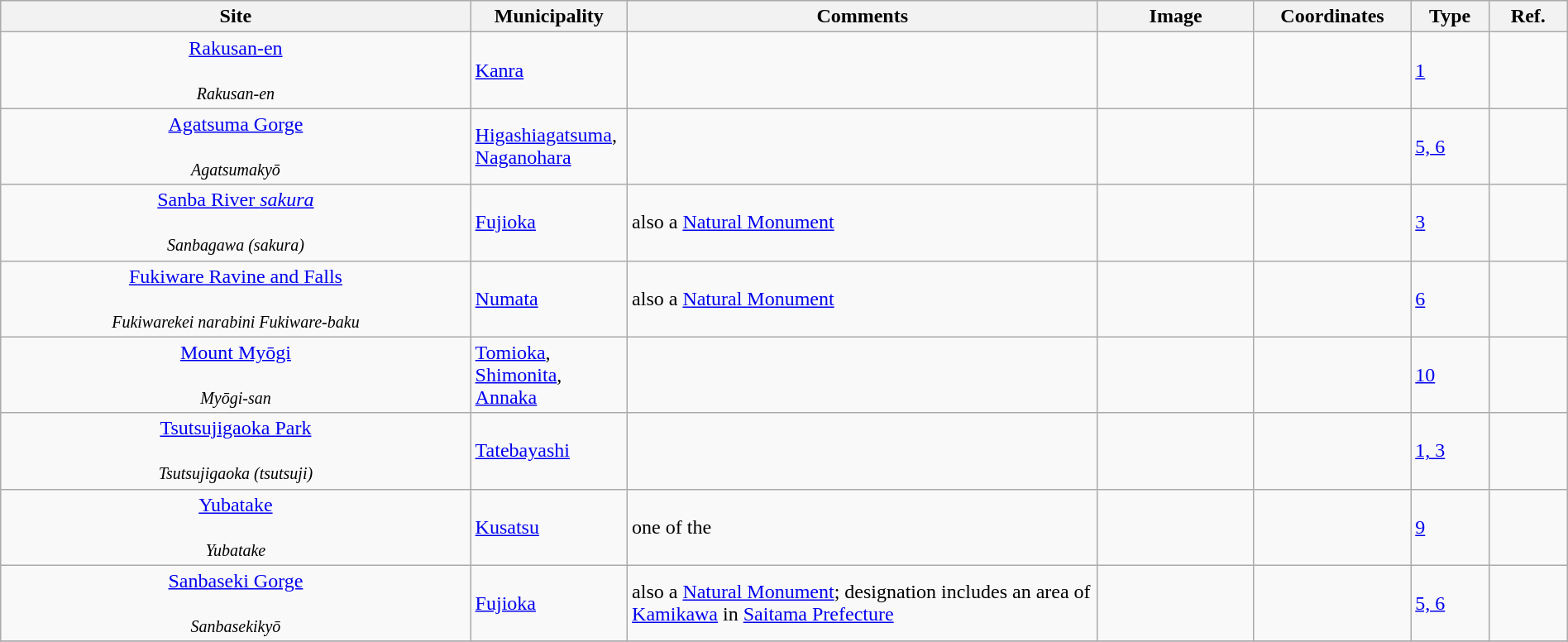<table class="wikitable sortable"  style="width:100%;">
<tr>
<th width="30%" align="left">Site</th>
<th width="10%" align="left">Municipality</th>
<th width="30%" align="left" class="unsortable">Comments</th>
<th width="10%" align="left"  class="unsortable">Image</th>
<th width="10%" align="left" class="unsortable">Coordinates</th>
<th width="5%" align="left">Type</th>
<th width="5%" align="left"  class="unsortable">Ref.</th>
</tr>
<tr>
<td align="center"><a href='#'>Rakusan-en</a><br><br><small><em>Rakusan-en</em></small></td>
<td><a href='#'>Kanra</a></td>
<td></td>
<td></td>
<td></td>
<td><a href='#'>1</a></td>
<td></td>
</tr>
<tr>
<td align="center"><a href='#'>Agatsuma Gorge</a><br><br><small><em>Agatsumakyō</em></small></td>
<td><a href='#'>Higashiagatsuma</a>, <a href='#'>Naganohara</a></td>
<td></td>
<td></td>
<td></td>
<td><a href='#'>5, 6</a></td>
<td></td>
</tr>
<tr>
<td align="center"><a href='#'>Sanba River <em>sakura</em></a><br><br><small><em>Sanbagawa (sakura)</em></small></td>
<td><a href='#'>Fujioka</a></td>
<td>also a <a href='#'>Natural Monument</a></td>
<td></td>
<td></td>
<td><a href='#'>3</a></td>
<td></td>
</tr>
<tr>
<td align="center"><a href='#'>Fukiware Ravine and Falls</a><br><br><small><em>Fukiwarekei narabini Fukiware-baku</em></small></td>
<td><a href='#'>Numata</a></td>
<td>also a <a href='#'>Natural Monument</a></td>
<td></td>
<td></td>
<td><a href='#'>6</a></td>
<td></td>
</tr>
<tr>
<td align="center"><a href='#'>Mount Myōgi</a><br><br><small><em>Myōgi-san</em></small></td>
<td><a href='#'>Tomioka</a>, <a href='#'>Shimonita</a>, <a href='#'>Annaka</a></td>
<td></td>
<td></td>
<td></td>
<td><a href='#'>10</a></td>
<td></td>
</tr>
<tr>
<td align="center"><a href='#'>Tsutsujigaoka Park</a> <br><br><small><em>Tsutsujigaoka (tsutsuji)</em></small></td>
<td><a href='#'>Tatebayashi</a></td>
<td></td>
<td></td>
<td></td>
<td><a href='#'>1, 3</a></td>
<td></td>
</tr>
<tr>
<td align="center"><a href='#'>Yubatake</a><br><br><small><em>Yubatake</em></small></td>
<td><a href='#'>Kusatsu</a></td>
<td>one of the </td>
<td></td>
<td></td>
<td><a href='#'>9</a></td>
<td></td>
</tr>
<tr>
<td align="center"><a href='#'>Sanbaseki Gorge</a><br><br><small><em>Sanbasekikyō</em></small></td>
<td><a href='#'>Fujioka</a></td>
<td>also a <a href='#'>Natural Monument</a>; designation includes an area of <a href='#'>Kamikawa</a> in <a href='#'>Saitama Prefecture</a></td>
<td></td>
<td></td>
<td><a href='#'>5, 6</a></td>
<td></td>
</tr>
<tr>
</tr>
</table>
